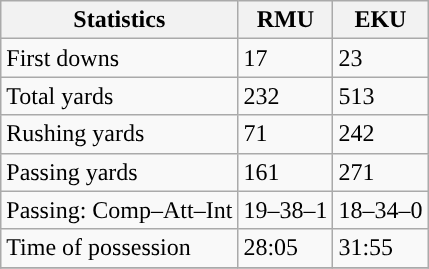<table class="wikitable" style="float: left;">
<tr>
<th>Statistics</th>
<th>RMU</th>
<th>EKU</th>
</tr>
<tr>
<td>First downs</td>
<td>17</td>
<td>23</td>
</tr>
<tr>
<td>Total yards</td>
<td>232</td>
<td>513</td>
</tr>
<tr>
<td>Rushing yards</td>
<td>71</td>
<td>242</td>
</tr>
<tr>
<td>Passing yards</td>
<td>161</td>
<td>271</td>
</tr>
<tr>
<td>Passing: Comp–Att–Int</td>
<td>19–38–1</td>
<td>18–34–0</td>
</tr>
<tr>
<td>Time of possession</td>
<td>28:05</td>
<td>31:55</td>
</tr>
<tr>
</tr>
</table>
